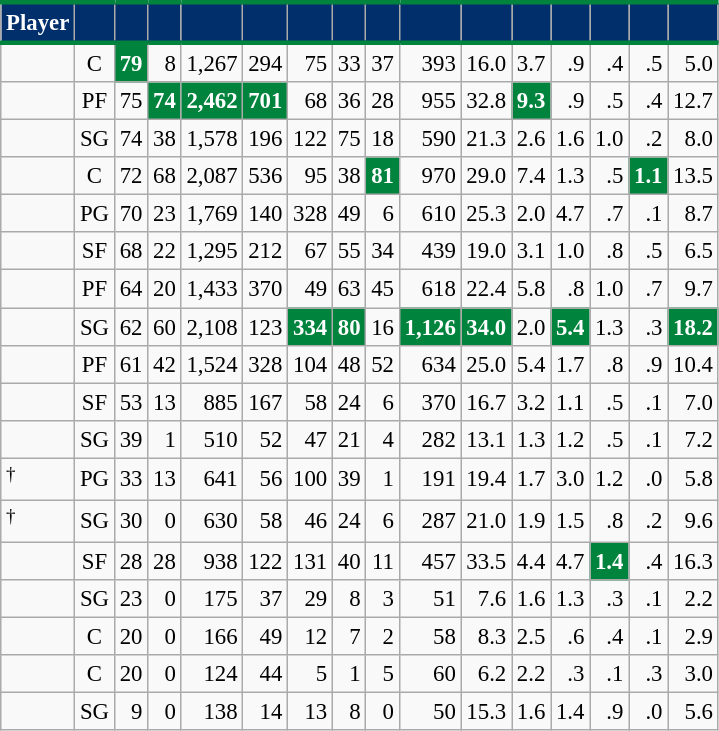<table class="wikitable sortable" style="font-size: 95%; text-align:right;">
<tr>
<th style="background:#002F6C; color:#FFFFFF; border-top:#00843D 3px solid; border-bottom:#00843D 3px solid;">Player</th>
<th style="background:#002F6C; color:#FFFFFF; border-top:#00843D 3px solid; border-bottom:#00843D 3px solid;"></th>
<th style="background:#002F6C; color:#FFFFFF; border-top:#00843D 3px solid; border-bottom:#00843D 3px solid;"></th>
<th style="background:#002F6C; color:#FFFFFF; border-top:#00843D 3px solid; border-bottom:#00843D 3px solid;"></th>
<th style="background:#002F6C; color:#FFFFFF; border-top:#00843D 3px solid; border-bottom:#00843D 3px solid;"></th>
<th style="background:#002F6C; color:#FFFFFF; border-top:#00843D 3px solid; border-bottom:#00843D 3px solid;"></th>
<th style="background:#002F6C; color:#FFFFFF; border-top:#00843D 3px solid; border-bottom:#00843D 3px solid;"></th>
<th style="background:#002F6C; color:#FFFFFF; border-top:#00843D 3px solid; border-bottom:#00843D 3px solid;"></th>
<th style="background:#002F6C; color:#FFFFFF; border-top:#00843D 3px solid; border-bottom:#00843D 3px solid;"></th>
<th style="background:#002F6C; color:#FFFFFF; border-top:#00843D 3px solid; border-bottom:#00843D 3px solid;"></th>
<th style="background:#002F6C; color:#FFFFFF; border-top:#00843D 3px solid; border-bottom:#00843D 3px solid;"></th>
<th style="background:#002F6C; color:#FFFFFF; border-top:#00843D 3px solid; border-bottom:#00843D 3px solid;"></th>
<th style="background:#002F6C; color:#FFFFFF; border-top:#00843D 3px solid; border-bottom:#00843D 3px solid;"></th>
<th style="background:#002F6C; color:#FFFFFF; border-top:#00843D 3px solid; border-bottom:#00843D 3px solid;"></th>
<th style="background:#002F6C; color:#FFFFFF; border-top:#00843D 3px solid; border-bottom:#00843D 3px solid;"></th>
<th style="background:#002F6C; color:#FFFFFF; border-top:#00843D 3px solid; border-bottom:#00843D 3px solid;"></th>
</tr>
<tr>
<td style="text-align:left;"></td>
<td style="text-align:center;">C</td>
<td style="background:#00843D; color:#FFFFFF;"><strong>79</strong></td>
<td>8</td>
<td>1,267</td>
<td>294</td>
<td>75</td>
<td>33</td>
<td>37</td>
<td>393</td>
<td>16.0</td>
<td>3.7</td>
<td>.9</td>
<td>.4</td>
<td>.5</td>
<td>5.0</td>
</tr>
<tr>
<td style="text-align:left;"></td>
<td style="text-align:center;">PF</td>
<td>75</td>
<td style="background:#00843D; color:#FFFFFF;"><strong>74</strong></td>
<td style="background:#00843D; color:#FFFFFF;"><strong>2,462</strong></td>
<td style="background:#00843D; color:#FFFFFF;"><strong>701</strong></td>
<td>68</td>
<td>36</td>
<td>28</td>
<td>955</td>
<td>32.8</td>
<td style="background:#00843D; color:#FFFFFF;"><strong>9.3</strong></td>
<td>.9</td>
<td>.5</td>
<td>.4</td>
<td>12.7</td>
</tr>
<tr>
<td style="text-align:left;"></td>
<td style="text-align:center;">SG</td>
<td>74</td>
<td>38</td>
<td>1,578</td>
<td>196</td>
<td>122</td>
<td>75</td>
<td>18</td>
<td>590</td>
<td>21.3</td>
<td>2.6</td>
<td>1.6</td>
<td>1.0</td>
<td>.2</td>
<td>8.0</td>
</tr>
<tr>
<td style="text-align:left;"></td>
<td style="text-align:center;">C</td>
<td>72</td>
<td>68</td>
<td>2,087</td>
<td>536</td>
<td>95</td>
<td>38</td>
<td style="background:#00843D; color:#FFFFFF;"><strong>81</strong></td>
<td>970</td>
<td>29.0</td>
<td>7.4</td>
<td>1.3</td>
<td>.5</td>
<td style="background:#00843D; color:#FFFFFF;"><strong>1.1</strong></td>
<td>13.5</td>
</tr>
<tr>
<td style="text-align:left;"></td>
<td style="text-align:center;">PG</td>
<td>70</td>
<td>23</td>
<td>1,769</td>
<td>140</td>
<td>328</td>
<td>49</td>
<td>6</td>
<td>610</td>
<td>25.3</td>
<td>2.0</td>
<td>4.7</td>
<td>.7</td>
<td>.1</td>
<td>8.7</td>
</tr>
<tr>
<td style="text-align:left;"></td>
<td style="text-align:center;">SF</td>
<td>68</td>
<td>22</td>
<td>1,295</td>
<td>212</td>
<td>67</td>
<td>55</td>
<td>34</td>
<td>439</td>
<td>19.0</td>
<td>3.1</td>
<td>1.0</td>
<td>.8</td>
<td>.5</td>
<td>6.5</td>
</tr>
<tr>
<td style="text-align:left;"></td>
<td style="text-align:center;">PF</td>
<td>64</td>
<td>20</td>
<td>1,433</td>
<td>370</td>
<td>49</td>
<td>63</td>
<td>45</td>
<td>618</td>
<td>22.4</td>
<td>5.8</td>
<td>.8</td>
<td>1.0</td>
<td>.7</td>
<td>9.7</td>
</tr>
<tr>
<td style="text-align:left;"></td>
<td style="text-align:center;">SG</td>
<td>62</td>
<td>60</td>
<td>2,108</td>
<td>123</td>
<td style="background:#00843D; color:#FFFFFF;"><strong>334</strong></td>
<td style="background:#00843D; color:#FFFFFF;"><strong>80</strong></td>
<td>16</td>
<td style="background:#00843D; color:#FFFFFF;"><strong>1,126</strong></td>
<td style="background:#00843D; color:#FFFFFF;"><strong>34.0</strong></td>
<td>2.0</td>
<td style="background:#00843D; color:#FFFFFF;"><strong>5.4</strong></td>
<td>1.3</td>
<td>.3</td>
<td style="background:#00843D; color:#FFFFFF;"><strong>18.2</strong></td>
</tr>
<tr>
<td style="text-align:left;"></td>
<td style="text-align:center;">PF</td>
<td>61</td>
<td>42</td>
<td>1,524</td>
<td>328</td>
<td>104</td>
<td>48</td>
<td>52</td>
<td>634</td>
<td>25.0</td>
<td>5.4</td>
<td>1.7</td>
<td>.8</td>
<td>.9</td>
<td>10.4</td>
</tr>
<tr>
<td style="text-align:left;"></td>
<td style="text-align:center;">SF</td>
<td>53</td>
<td>13</td>
<td>885</td>
<td>167</td>
<td>58</td>
<td>24</td>
<td>6</td>
<td>370</td>
<td>16.7</td>
<td>3.2</td>
<td>1.1</td>
<td>.5</td>
<td>.1</td>
<td>7.0</td>
</tr>
<tr>
<td style="text-align:left;"></td>
<td style="text-align:center;">SG</td>
<td>39</td>
<td>1</td>
<td>510</td>
<td>52</td>
<td>47</td>
<td>21</td>
<td>4</td>
<td>282</td>
<td>13.1</td>
<td>1.3</td>
<td>1.2</td>
<td>.5</td>
<td>.1</td>
<td>7.2</td>
</tr>
<tr>
<td style="text-align:left;"><sup>†</sup></td>
<td style="text-align:center;">PG</td>
<td>33</td>
<td>13</td>
<td>641</td>
<td>56</td>
<td>100</td>
<td>39</td>
<td>1</td>
<td>191</td>
<td>19.4</td>
<td>1.7</td>
<td>3.0</td>
<td>1.2</td>
<td>.0</td>
<td>5.8</td>
</tr>
<tr>
<td style="text-align:left;"><sup>†</sup></td>
<td style="text-align:center;">SG</td>
<td>30</td>
<td>0</td>
<td>630</td>
<td>58</td>
<td>46</td>
<td>24</td>
<td>6</td>
<td>287</td>
<td>21.0</td>
<td>1.9</td>
<td>1.5</td>
<td>.8</td>
<td>.2</td>
<td>9.6</td>
</tr>
<tr>
<td style="text-align:left;"></td>
<td style="text-align:center;">SF</td>
<td>28</td>
<td>28</td>
<td>938</td>
<td>122</td>
<td>131</td>
<td>40</td>
<td>11</td>
<td>457</td>
<td>33.5</td>
<td>4.4</td>
<td>4.7</td>
<td style="background:#00843D; color:#FFFFFF;"><strong>1.4</strong></td>
<td>.4</td>
<td>16.3</td>
</tr>
<tr>
<td style="text-align:left;"></td>
<td style="text-align:center;">SG</td>
<td>23</td>
<td>0</td>
<td>175</td>
<td>37</td>
<td>29</td>
<td>8</td>
<td>3</td>
<td>51</td>
<td>7.6</td>
<td>1.6</td>
<td>1.3</td>
<td>.3</td>
<td>.1</td>
<td>2.2</td>
</tr>
<tr>
<td style="text-align:left;"></td>
<td style="text-align:center;">C</td>
<td>20</td>
<td>0</td>
<td>166</td>
<td>49</td>
<td>12</td>
<td>7</td>
<td>2</td>
<td>58</td>
<td>8.3</td>
<td>2.5</td>
<td>.6</td>
<td>.4</td>
<td>.1</td>
<td>2.9</td>
</tr>
<tr>
<td style="text-align:left;"></td>
<td style="text-align:center;">C</td>
<td>20</td>
<td>0</td>
<td>124</td>
<td>44</td>
<td>5</td>
<td>1</td>
<td>5</td>
<td>60</td>
<td>6.2</td>
<td>2.2</td>
<td>.3</td>
<td>.1</td>
<td>.3</td>
<td>3.0</td>
</tr>
<tr>
<td style="text-align:left;"></td>
<td style="text-align:center;">SG</td>
<td>9</td>
<td>0</td>
<td>138</td>
<td>14</td>
<td>13</td>
<td>8</td>
<td>0</td>
<td>50</td>
<td>15.3</td>
<td>1.6</td>
<td>1.4</td>
<td>.9</td>
<td>.0</td>
<td>5.6</td>
</tr>
</table>
